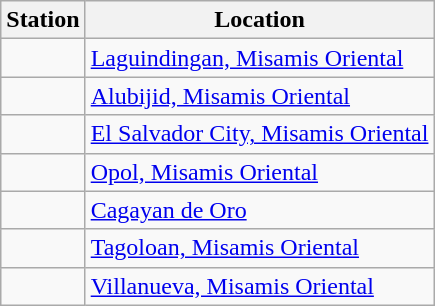<table class="wikitable">
<tr>
<th>Station</th>
<th>Location</th>
</tr>
<tr>
<td></td>
<td><a href='#'>Laguindingan, Misamis Oriental</a></td>
</tr>
<tr>
<td></td>
<td><a href='#'>Alubijid, Misamis Oriental</a></td>
</tr>
<tr>
<td></td>
<td><a href='#'>El Salvador City, Misamis Oriental</a></td>
</tr>
<tr>
<td></td>
<td><a href='#'>Opol, Misamis Oriental</a></td>
</tr>
<tr>
<td></td>
<td><a href='#'>Cagayan de Oro</a></td>
</tr>
<tr>
<td></td>
<td><a href='#'>Tagoloan, Misamis Oriental</a></td>
</tr>
<tr>
<td></td>
<td><a href='#'>Villanueva, Misamis Oriental</a></td>
</tr>
</table>
